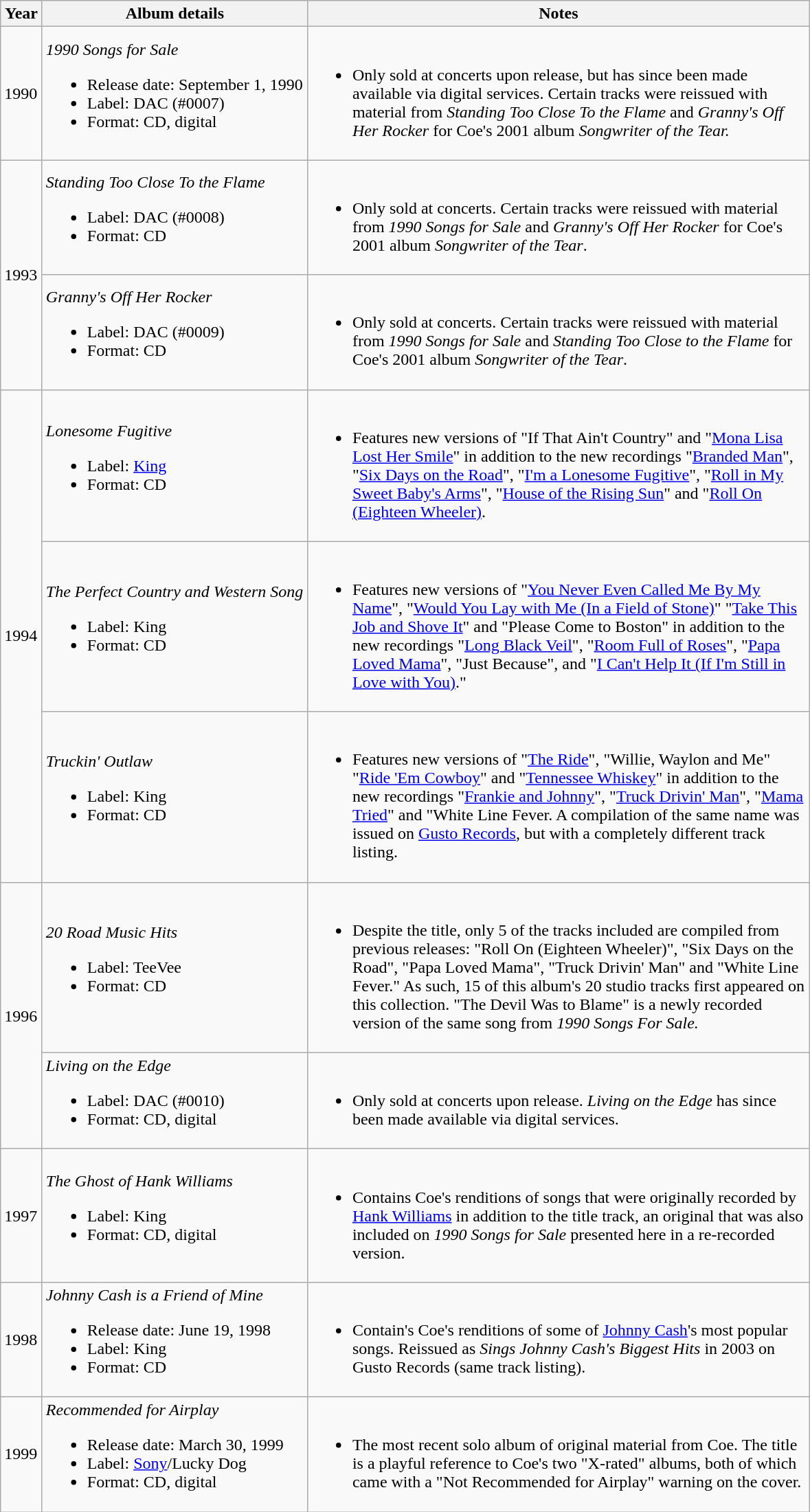<table class="wikitable">
<tr>
<th style="width:33px;">Year</th>
<th style="width:250px;">Album details</th>
<th style="width:30em;">Notes</th>
</tr>
<tr>
<td>1990</td>
<td><em>1990 Songs for Sale</em><br><ul><li>Release date: September 1, 1990</li><li>Label: DAC (#0007)</li><li>Format: CD, digital</li></ul></td>
<td><br><ul><li>Only sold at concerts upon release, but has since been made available via digital services. Certain tracks were reissued with material from <em>Standing Too Close To the Flame</em> and <em>Granny's Off Her Rocker</em> for Coe's 2001 album <em>Songwriter of the Tear.</em></li></ul></td>
</tr>
<tr>
<td rowspan="2">1993</td>
<td><em>Standing Too Close To the Flame</em><br><ul><li>Label: DAC (#0008)</li><li>Format: CD</li></ul></td>
<td><br><ul><li>Only sold at concerts. Certain tracks were reissued with material from <em>1990 Songs for Sale</em> and <em>Granny's Off Her Rocker</em> for Coe's 2001 album <em>Songwriter of the Tear</em>.</li></ul></td>
</tr>
<tr>
<td><em>Granny's Off Her Rocker</em><br><ul><li>Label: DAC (#0009)</li><li>Format: CD</li></ul></td>
<td><br><ul><li>Only sold at concerts. Certain tracks were reissued with material from <em>1990 Songs for Sale</em> and <em>Standing Too Close to the Flame</em> for Coe's 2001 album <em>Songwriter of the Tear</em>.</li></ul></td>
</tr>
<tr>
<td rowspan="3">1994</td>
<td><em>Lonesome Fugitive</em><br><ul><li>Label: <a href='#'>King</a></li><li>Format: CD</li></ul></td>
<td><br><ul><li>Features new versions of "If That Ain't Country" and "<a href='#'>Mona Lisa Lost Her Smile</a>" in addition to the new recordings "<a href='#'>Branded Man</a>", "<a href='#'>Six Days on the Road</a>", "<a href='#'>I'm a Lonesome Fugitive</a>", "<a href='#'>Roll in My Sweet Baby's Arms</a>", "<a href='#'>House of the Rising Sun</a>" and "<a href='#'>Roll On (Eighteen Wheeler)</a>.</li></ul></td>
</tr>
<tr>
<td><em>The Perfect Country and Western Song</em><br><ul><li>Label: King</li><li>Format: CD</li></ul></td>
<td><br><ul><li>Features new versions of "<a href='#'>You Never Even Called Me By My Name</a>", "<a href='#'>Would You Lay with Me (In a Field of Stone)</a>" "<a href='#'>Take This Job and Shove It</a>" and "Please Come to Boston" in addition to the new recordings "<a href='#'>Long Black Veil</a>", "<a href='#'>Room Full of Roses</a>", "<a href='#'>Papa Loved Mama</a>", "Just Because", and "<a href='#'>I Can't Help It (If I'm Still in Love with You)</a>."</li></ul></td>
</tr>
<tr>
<td><em>Truckin' Outlaw</em><br><ul><li>Label: King</li><li>Format: CD</li></ul></td>
<td><br><ul><li>Features new versions of "<a href='#'>The Ride</a>", "Willie, Waylon and Me" "<a href='#'>Ride 'Em Cowboy</a>" and "<a href='#'>Tennessee Whiskey</a>" in addition to the new recordings "<a href='#'>Frankie and Johnny</a>", "<a href='#'>Truck Drivin' Man</a>", "<a href='#'>Mama Tried</a>" and "White Line Fever. A compilation of the same name was issued on <a href='#'>Gusto Records</a>, but with a completely different track listing.</li></ul></td>
</tr>
<tr>
<td rowspan="2">1996</td>
<td><em>20 Road Music Hits</em><br><ul><li>Label: TeeVee</li><li>Format: CD</li></ul></td>
<td><br><ul><li>Despite the title, only 5 of the tracks included are compiled from previous releases: "Roll On (Eighteen Wheeler)", "Six Days on the Road", "Papa Loved Mama", "Truck Drivin' Man" and "White Line Fever." As such, 15 of this album's 20 studio tracks first appeared on this collection. "The Devil Was to Blame" is a newly recorded version of the same song from <em>1990 Songs For Sale.</em></li></ul></td>
</tr>
<tr>
<td><em>Living on the Edge</em><br><ul><li>Label: DAC (#0010)</li><li>Format: CD, digital</li></ul></td>
<td><br><ul><li>Only sold at concerts upon release. <em>Living on the Edge</em> has since been made available via digital services.</li></ul></td>
</tr>
<tr>
<td>1997</td>
<td><em>The Ghost of Hank Williams</em><br><ul><li>Label: King</li><li>Format: CD, digital</li></ul></td>
<td><br><ul><li>Contains Coe's renditions of songs that were originally recorded by <a href='#'>Hank Williams</a> in addition to the title track, an original that was also included on <em>1990 Songs for Sale</em> presented here in a re-recorded version.</li></ul></td>
</tr>
<tr>
<td>1998</td>
<td><em>Johnny Cash is a Friend of Mine</em><br><ul><li>Release date: June 19, 1998</li><li>Label: King</li><li>Format: CD</li></ul></td>
<td><br><ul><li>Contain's Coe's renditions of some of <a href='#'>Johnny Cash</a>'s most popular songs. Reissued as <em>Sings Johnny Cash's Biggest Hits</em> in 2003 on Gusto Records (same track listing).</li></ul></td>
</tr>
<tr>
<td>1999</td>
<td><em>Recommended for Airplay</em><br><ul><li>Release date: March 30, 1999</li><li>Label: <a href='#'>Sony</a>/Lucky Dog</li><li>Format: CD, digital</li></ul></td>
<td><br><ul><li>The most recent solo album of original material from Coe. The title is a playful reference to Coe's two "X-rated" albums, both of which came with a "Not Recommended for Airplay" warning on the cover.</li></ul></td>
</tr>
</table>
